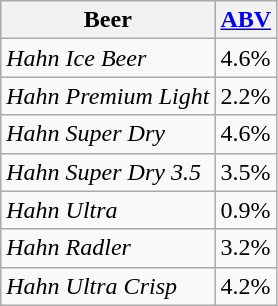<table class="wikitable">
<tr>
<th>Beer</th>
<th><a href='#'>ABV</a></th>
</tr>
<tr>
<td><em>Hahn Ice Beer</em></td>
<td>4.6%</td>
</tr>
<tr>
<td><em>Hahn Premium Light</em></td>
<td>2.2%</td>
</tr>
<tr>
<td><em>Hahn Super Dry</em></td>
<td>4.6%</td>
</tr>
<tr>
<td><em>Hahn Super Dry 3.5</em></td>
<td>3.5%</td>
</tr>
<tr>
<td><em>Hahn Ultra</em></td>
<td>0.9%</td>
</tr>
<tr>
<td><em>Hahn Radler</em></td>
<td>3.2%</td>
</tr>
<tr>
<td><em>Hahn Ultra Crisp</em></td>
<td>4.2%</td>
</tr>
</table>
